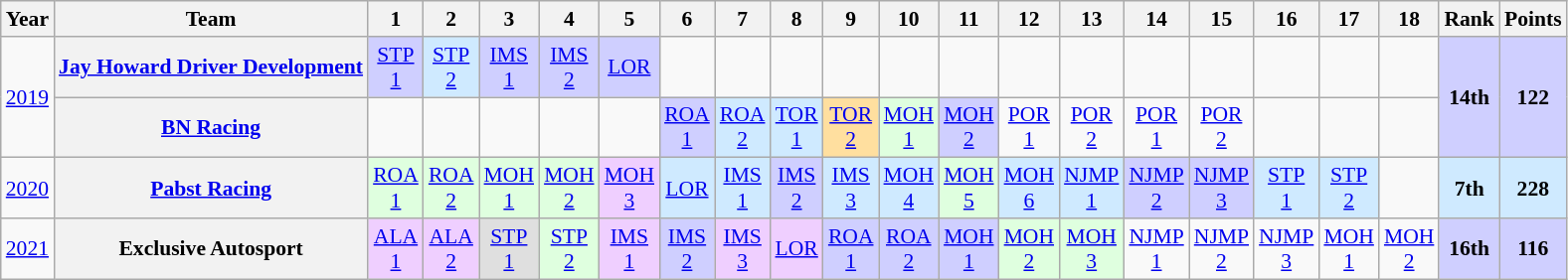<table class="wikitable" style="text-align:center; font-size:90%">
<tr>
<th>Year</th>
<th>Team</th>
<th>1</th>
<th>2</th>
<th>3</th>
<th>4</th>
<th>5</th>
<th>6</th>
<th>7</th>
<th>8</th>
<th>9</th>
<th>10</th>
<th>11</th>
<th>12</th>
<th>13</th>
<th>14</th>
<th>15</th>
<th>16</th>
<th>17</th>
<th>18</th>
<th>Rank</th>
<th>Points</th>
</tr>
<tr>
<td rowspan="2"><a href='#'>2019</a></td>
<th><strong><a href='#'>Jay Howard Driver Development</a></strong></th>
<td style="background:#CFCFFF;"><a href='#'>STP<br>1</a><br></td>
<td style="background:#CFEAFF;"><a href='#'>STP<br>2</a><br></td>
<td style="background:#CFCFFF;"><a href='#'>IMS<br>1</a><br></td>
<td style="background:#CFCFFF;"><a href='#'>IMS<br>2</a><br></td>
<td style="background:#CFCFFF;"><a href='#'>LOR</a><br></td>
<td></td>
<td></td>
<td></td>
<td></td>
<td></td>
<td></td>
<td></td>
<td></td>
<td></td>
<td></td>
<td></td>
<td></td>
<td></td>
<th rowspan="2" style="background:#CFCFFF;">14th</th>
<th rowspan="2" style="background:#CFCFFF;">122</th>
</tr>
<tr>
<th><strong><a href='#'>BN Racing</a></strong></th>
<td></td>
<td></td>
<td></td>
<td></td>
<td></td>
<td style="background:#CFCFFF;"><a href='#'>ROA<br>1</a><br></td>
<td style="background:#CFEAFF;"><a href='#'>ROA<br>2</a><br></td>
<td style="background:#CFEAFF;"><a href='#'>TOR<br>1</a><br></td>
<td style="background:#FFDF9F;"><a href='#'>TOR<br>2</a><br></td>
<td style="background:#DFFFDF;"><a href='#'>MOH<br>1</a><br></td>
<td style="background:#CFCFFF;"><a href='#'>MOH<br>2</a><br></td>
<td><a href='#'>POR<br>1</a></td>
<td><a href='#'>POR<br>2</a></td>
<td><a href='#'>POR<br>1</a></td>
<td><a href='#'>POR<br>2</a></td>
<td></td>
<td></td>
<td></td>
</tr>
<tr>
<td><a href='#'>2020</a></td>
<th><strong><a href='#'>Pabst Racing</a></strong></th>
<td style="background:#DFFFDF;"><a href='#'>ROA<br>1</a><br></td>
<td style="background:#DFFFDF;"><a href='#'>ROA<br>2</a><br></td>
<td style="background:#DFFFDF;"><a href='#'>MOH<br>1</a><br></td>
<td style="background:#DFFFDF;"><a href='#'>MOH<br>2</a><br></td>
<td style="background:#EFCFFF;"><a href='#'>MOH<br>3</a><br></td>
<td style="background:#CFEAFF;"><a href='#'>LOR</a><br></td>
<td style="background:#CFEAFF;"><a href='#'>IMS<br>1</a><br></td>
<td style="background:#CFCFFF;"><a href='#'>IMS<br>2</a><br></td>
<td style="background:#CFEAFF;"><a href='#'>IMS<br>3</a><br></td>
<td style="background:#CFEAFF;"><a href='#'>MOH<br>4</a><br></td>
<td style="background:#DFFFDF;"><a href='#'>MOH<br>5</a><br></td>
<td style="background:#CFEAFF;"><a href='#'>MOH<br>6</a><br></td>
<td style="background:#CFEAFF;"><a href='#'>NJMP<br>1</a><br></td>
<td style="background:#CFCFFF;"><a href='#'>NJMP<br>2</a><br></td>
<td style="background:#CFCFFF;"><a href='#'>NJMP<br>3</a><br></td>
<td style="background:#CFEAFF;"><a href='#'>STP<br>1</a><br></td>
<td style="background:#CFEAFF;"><a href='#'>STP<br>2</a><br></td>
<td></td>
<th style="background:#CFEAFF;">7th</th>
<th style="background:#CFEAFF;">228</th>
</tr>
<tr>
<td><a href='#'>2021</a></td>
<th><strong>Exclusive Autosport</strong></th>
<td style="background:#EFCFFF;"><a href='#'>ALA<br>1</a><br></td>
<td style="background:#EFCFFF;"><a href='#'>ALA<br>2</a><br></td>
<td style="background:#DFDFDF;"><a href='#'>STP<br>1</a><br></td>
<td style="background:#DFFFDF;"><a href='#'>STP<br>2</a><br></td>
<td style="background:#EFCFFF;"><a href='#'>IMS<br>1</a><br></td>
<td style="background:#CFCFFF;"><a href='#'>IMS<br>2</a><br></td>
<td style="background:#EFCFFF;"><a href='#'>IMS<br>3</a><br></td>
<td style="background:#EFCFFF;"><a href='#'>LOR</a><br></td>
<td style="background:#CFCFFF;"><a href='#'>ROA<br>1</a><br></td>
<td style="background:#CFCFFF;"><a href='#'>ROA<br>2</a><br></td>
<td style="background:#CFCFFF;"><a href='#'>MOH<br>1</a><br></td>
<td style="background:#DFFFDF;"><a href='#'>MOH<br>2</a><br></td>
<td style="background:#DFFFDF;"><a href='#'>MOH<br>3</a><br></td>
<td><a href='#'>NJMP<br>1</a></td>
<td><a href='#'>NJMP<br>2</a></td>
<td><a href='#'>NJMP<br>3</a></td>
<td><a href='#'>MOH<br>1</a></td>
<td><a href='#'>MOH<br>2</a></td>
<th style="background:#CFCFFF;">16th</th>
<th style="background:#CFCFFF;">116</th>
</tr>
</table>
